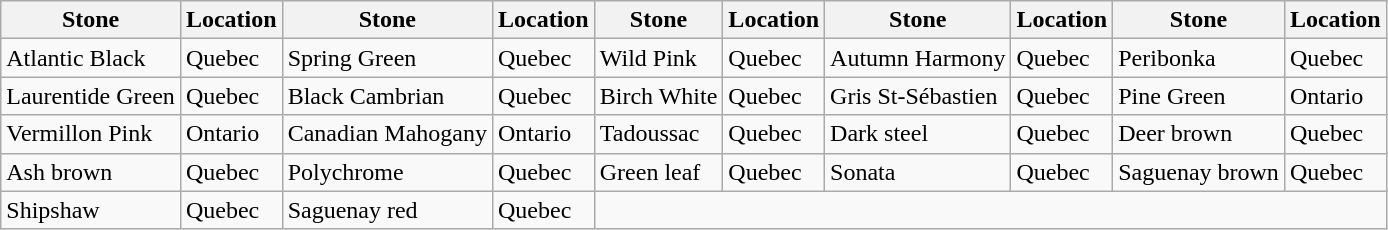<table class="wikitable">
<tr>
<th>Stone</th>
<th>Location</th>
<th>Stone</th>
<th>Location</th>
<th>Stone</th>
<th>Location</th>
<th>Stone</th>
<th>Location</th>
<th>Stone</th>
<th>Location</th>
</tr>
<tr>
<td>Atlantic Black</td>
<td>Quebec</td>
<td>Spring Green</td>
<td>Quebec</td>
<td>Wild Pink</td>
<td>Quebec</td>
<td>Autumn Harmony</td>
<td>Quebec</td>
<td>Peribonka</td>
<td>Quebec</td>
</tr>
<tr>
<td>Laurentide Green</td>
<td>Quebec</td>
<td>Black Cambrian</td>
<td>Quebec</td>
<td>Birch White</td>
<td>Quebec</td>
<td>Gris St-Sébastien</td>
<td>Quebec</td>
<td>Pine Green</td>
<td>Ontario</td>
</tr>
<tr>
<td>Vermillon Pink</td>
<td>Ontario</td>
<td>Canadian Mahogany</td>
<td>Ontario</td>
<td>Tadoussac</td>
<td>Quebec</td>
<td>Dark steel</td>
<td>Quebec</td>
<td>Deer brown</td>
<td>Quebec</td>
</tr>
<tr>
<td>Ash brown</td>
<td>Quebec</td>
<td>Polychrome</td>
<td>Quebec</td>
<td>Green leaf</td>
<td>Quebec</td>
<td>Sonata</td>
<td>Quebec</td>
<td>Saguenay brown</td>
<td>Quebec</td>
</tr>
<tr>
<td>Shipshaw</td>
<td>Quebec</td>
<td>Saguenay red</td>
<td>Quebec</td>
</tr>
</table>
